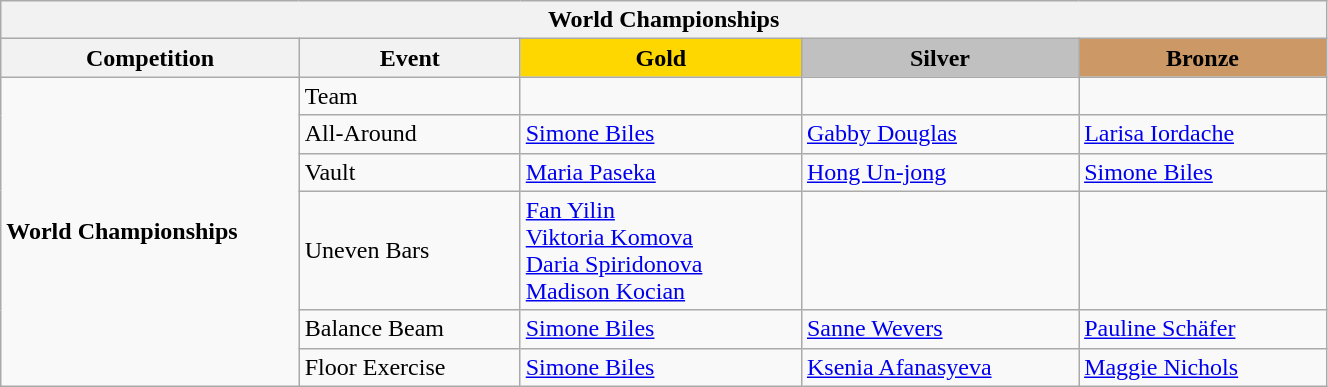<table class="wikitable" style="width:70%;">
<tr>
<th colspan=5>World Championships</th>
</tr>
<tr>
<th style="text-align:center; width:5%;">Competition</th>
<th style="text-align:center; width:5%;">Event</th>
<td style="text-align:center; width:6%; background:gold;"><strong>Gold</strong></td>
<td style="text-align:center; width:6%; background:silver;"><strong>Silver</strong></td>
<td style="text-align:center; width:6%; background:#c96;"><strong>Bronze</strong></td>
</tr>
<tr>
<td rowspan=6><strong>World Championships</strong></td>
<td>Team</td>
<td></td>
<td></td>
<td></td>
</tr>
<tr>
<td>All-Around</td>
<td> <a href='#'>Simone Biles</a></td>
<td> <a href='#'>Gabby Douglas</a></td>
<td> <a href='#'>Larisa Iordache</a></td>
</tr>
<tr>
<td>Vault</td>
<td> <a href='#'>Maria Paseka</a></td>
<td> <a href='#'>Hong Un-jong</a></td>
<td> <a href='#'>Simone Biles</a></td>
</tr>
<tr>
<td>Uneven Bars</td>
<td> <a href='#'>Fan Yilin</a> <br>  <a href='#'>Viktoria Komova</a> <br>  <a href='#'>Daria Spiridonova</a> <br>  <a href='#'>Madison Kocian</a></td>
<td></td>
<td></td>
</tr>
<tr>
<td>Balance Beam</td>
<td> <a href='#'>Simone Biles</a></td>
<td> <a href='#'>Sanne Wevers</a></td>
<td> <a href='#'>Pauline Schäfer</a></td>
</tr>
<tr>
<td>Floor Exercise</td>
<td> <a href='#'>Simone Biles</a></td>
<td> <a href='#'>Ksenia Afanasyeva</a></td>
<td> <a href='#'>Maggie Nichols</a></td>
</tr>
</table>
